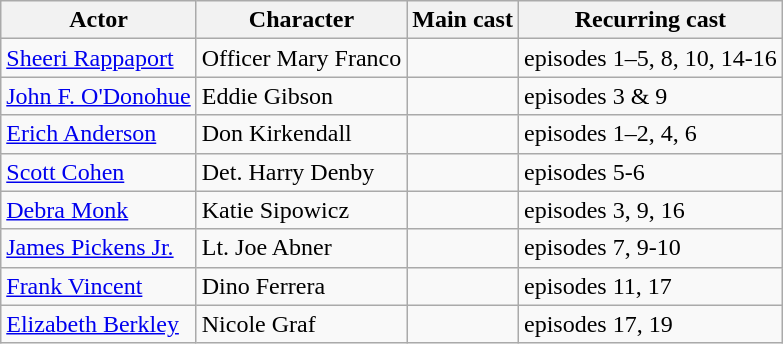<table class="wikitable sortable" border="1">
<tr>
<th>Actor</th>
<th>Character</th>
<th>Main cast</th>
<th>Recurring cast</th>
</tr>
<tr>
<td><a href='#'>Sheeri Rappaport</a></td>
<td>Officer Mary Franco</td>
<td></td>
<td>episodes 1–5, 8, 10, 14-16</td>
</tr>
<tr>
<td><a href='#'>John F. O'Donohue</a></td>
<td>Eddie Gibson</td>
<td></td>
<td>episodes 3 & 9</td>
</tr>
<tr>
<td><a href='#'>Erich Anderson</a></td>
<td>Don Kirkendall</td>
<td></td>
<td>episodes 1–2, 4, 6</td>
</tr>
<tr>
<td><a href='#'>Scott Cohen</a></td>
<td>Det. Harry Denby</td>
<td></td>
<td>episodes 5-6</td>
</tr>
<tr>
<td><a href='#'>Debra Monk</a></td>
<td>Katie Sipowicz</td>
<td></td>
<td>episodes 3, 9, 16</td>
</tr>
<tr>
<td><a href='#'>James Pickens Jr.</a></td>
<td>Lt. Joe Abner</td>
<td></td>
<td>episodes 7, 9-10</td>
</tr>
<tr>
<td><a href='#'>Frank Vincent</a></td>
<td>Dino Ferrera</td>
<td></td>
<td>episodes 11, 17</td>
</tr>
<tr>
<td><a href='#'>Elizabeth Berkley</a></td>
<td>Nicole Graf</td>
<td></td>
<td>episodes 17, 19</td>
</tr>
</table>
